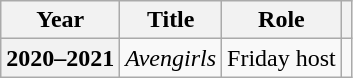<table class="wikitable plainrowheaders">
<tr>
<th scope="col">Year</th>
<th scope="col">Title</th>
<th scope="col">Role</th>
<th scope="col"></th>
</tr>
<tr>
<th scope="row">2020–2021</th>
<td><em>Avengirls</em></td>
<td>Friday host</td>
<td style="text-align:center"></td>
</tr>
</table>
